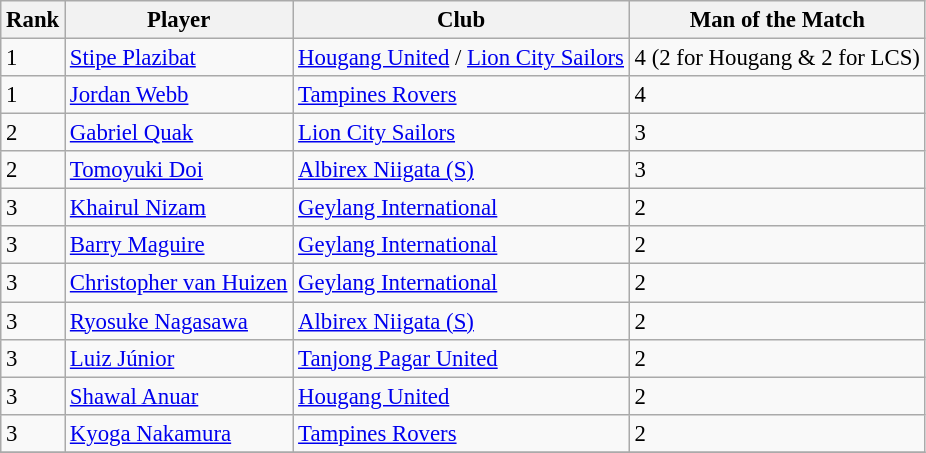<table class="wikitable plainrowheaders sortable" style="font-size:95%">
<tr>
<th>Rank</th>
<th>Player</th>
<th>Club</th>
<th>Man of the Match</th>
</tr>
<tr>
<td>1</td>
<td> <a href='#'>Stipe Plazibat</a></td>
<td><a href='#'>Hougang United</a> / <a href='#'>Lion City Sailors</a></td>
<td>4 (2 for Hougang & 2 for LCS)</td>
</tr>
<tr>
<td>1</td>
<td> <a href='#'>Jordan Webb</a></td>
<td><a href='#'>Tampines Rovers</a></td>
<td>4</td>
</tr>
<tr>
<td>2</td>
<td> <a href='#'>Gabriel Quak</a></td>
<td><a href='#'>Lion City Sailors</a></td>
<td>3</td>
</tr>
<tr>
<td>2</td>
<td> <a href='#'>Tomoyuki Doi</a></td>
<td><a href='#'>Albirex Niigata (S)</a></td>
<td>3</td>
</tr>
<tr>
<td>3</td>
<td> <a href='#'>Khairul Nizam</a></td>
<td><a href='#'>Geylang International</a></td>
<td>2</td>
</tr>
<tr>
<td>3</td>
<td> <a href='#'>Barry Maguire</a></td>
<td><a href='#'>Geylang International</a></td>
<td>2</td>
</tr>
<tr>
<td>3</td>
<td> <a href='#'>Christopher van Huizen</a></td>
<td><a href='#'>Geylang International</a></td>
<td>2</td>
</tr>
<tr>
<td>3</td>
<td> <a href='#'>Ryosuke Nagasawa</a></td>
<td><a href='#'>Albirex Niigata (S)</a></td>
<td>2</td>
</tr>
<tr>
<td>3</td>
<td> <a href='#'>Luiz Júnior</a></td>
<td><a href='#'>Tanjong Pagar United</a></td>
<td>2</td>
</tr>
<tr>
<td>3</td>
<td> <a href='#'>Shawal Anuar</a></td>
<td><a href='#'>Hougang United</a></td>
<td>2</td>
</tr>
<tr>
<td>3</td>
<td> <a href='#'>Kyoga Nakamura</a></td>
<td><a href='#'>Tampines Rovers</a></td>
<td>2</td>
</tr>
<tr>
</tr>
</table>
